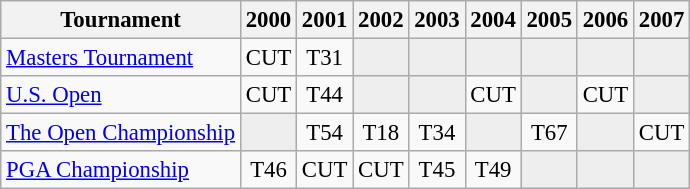<table class="wikitable" style="font-size:95%;text-align:center;">
<tr>
<th>Tournament</th>
<th>2000</th>
<th>2001</th>
<th>2002</th>
<th>2003</th>
<th>2004</th>
<th>2005</th>
<th>2006</th>
<th>2007</th>
</tr>
<tr>
<td align=left><a href='#'>Masters Tournament</a></td>
<td>CUT</td>
<td>T31</td>
<td style="background:#eeeeee;"></td>
<td style="background:#eeeeee;"></td>
<td style="background:#eeeeee;"></td>
<td style="background:#eeeeee;"></td>
<td style="background:#eeeeee;"></td>
<td style="background:#eeeeee;"></td>
</tr>
<tr>
<td align=left><a href='#'>U.S. Open</a></td>
<td>CUT</td>
<td>T44</td>
<td style="background:#eeeeee;"></td>
<td style="background:#eeeeee;"></td>
<td>CUT</td>
<td style="background:#eeeeee;"></td>
<td>CUT</td>
<td style="background:#eeeeee;"></td>
</tr>
<tr>
<td align=left><a href='#'>The Open Championship</a></td>
<td style="background:#eeeeee;"></td>
<td>T54</td>
<td>T18</td>
<td>T34</td>
<td style="background:#eeeeee;"></td>
<td>T67</td>
<td style="background:#eeeeee;"></td>
<td>CUT</td>
</tr>
<tr>
<td align=left><a href='#'>PGA Championship</a></td>
<td>T46</td>
<td>CUT</td>
<td>CUT</td>
<td>T45</td>
<td>T49</td>
<td style="background:#eeeeee;"></td>
<td style="background:#eeeeee;"></td>
<td style="background:#eeeeee;"></td>
</tr>
</table>
